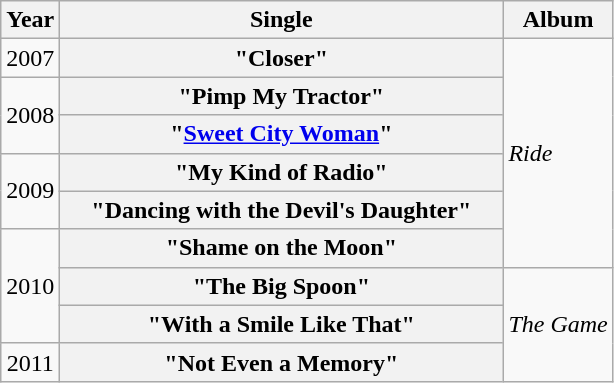<table class="wikitable plainrowheaders" style="text-align:center;">
<tr>
<th>Year</th>
<th style="width:18em;">Single</th>
<th>Album</th>
</tr>
<tr>
<td>2007</td>
<th scope="row">"Closer"</th>
<td align="left" rowspan="6"><em>Ride</em></td>
</tr>
<tr>
<td rowspan="2">2008</td>
<th scope="row">"Pimp My Tractor"</th>
</tr>
<tr>
<th scope="row">"<a href='#'>Sweet City Woman</a>"</th>
</tr>
<tr>
<td rowspan="2">2009</td>
<th scope="row">"My Kind of Radio"</th>
</tr>
<tr>
<th scope="row">"Dancing with the Devil's Daughter"</th>
</tr>
<tr>
<td rowspan="3">2010</td>
<th scope="row">"Shame on the Moon"</th>
</tr>
<tr>
<th scope="row">"The Big Spoon"</th>
<td align="left" rowspan="3"><em>The Game</em></td>
</tr>
<tr>
<th scope="row">"With a Smile Like That"</th>
</tr>
<tr>
<td>2011</td>
<th scope="row">"Not Even a Memory"</th>
</tr>
</table>
